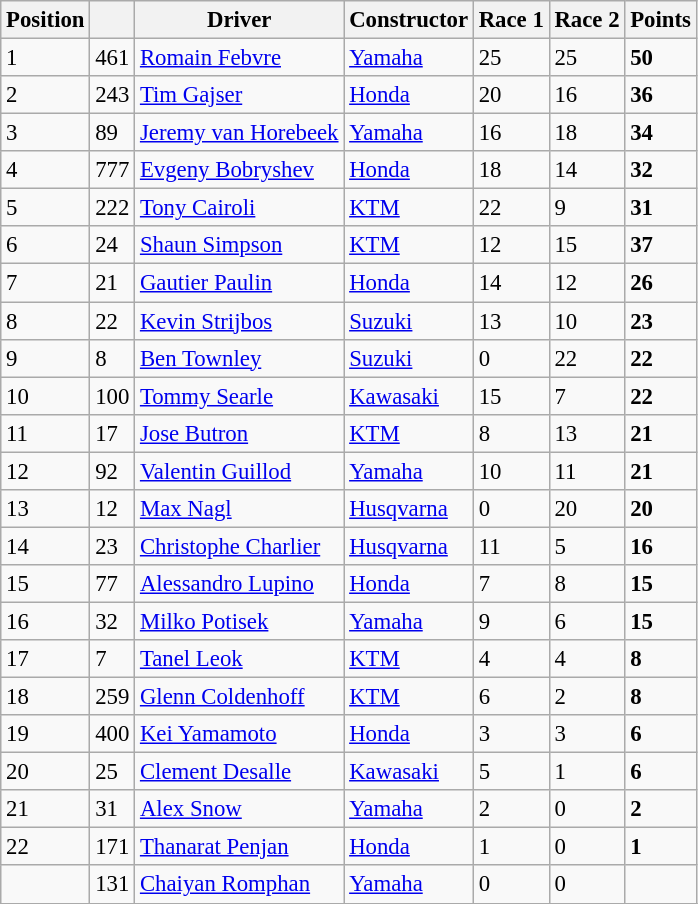<table class="wikitable" style="font-size:95%;">
<tr>
<th>Position</th>
<th></th>
<th>Driver</th>
<th>Constructor</th>
<th>Race 1</th>
<th>Race 2</th>
<th>Points</th>
</tr>
<tr>
<td>1</td>
<td>461</td>
<td> <a href='#'>Romain Febvre</a></td>
<td><a href='#'>Yamaha</a></td>
<td>25</td>
<td>25</td>
<td><strong>50</strong></td>
</tr>
<tr>
<td>2</td>
<td>243</td>
<td> <a href='#'>Tim Gajser</a></td>
<td><a href='#'>Honda</a></td>
<td>20</td>
<td>16</td>
<td><strong>36</strong></td>
</tr>
<tr>
<td>3</td>
<td>89</td>
<td> <a href='#'>Jeremy van Horebeek</a></td>
<td><a href='#'>Yamaha</a></td>
<td>16</td>
<td>18</td>
<td><strong>34</strong></td>
</tr>
<tr>
<td>4</td>
<td>777</td>
<td> <a href='#'>Evgeny Bobryshev</a></td>
<td><a href='#'>Honda</a></td>
<td>18</td>
<td>14</td>
<td><strong>32</strong></td>
</tr>
<tr>
<td>5</td>
<td>222</td>
<td> <a href='#'>Tony Cairoli</a></td>
<td><a href='#'>KTM</a></td>
<td>22</td>
<td>9</td>
<td><strong>31</strong></td>
</tr>
<tr>
<td>6</td>
<td>24</td>
<td> <a href='#'>Shaun Simpson</a></td>
<td><a href='#'>KTM</a></td>
<td>12</td>
<td>15</td>
<td><strong>37</strong></td>
</tr>
<tr>
<td>7</td>
<td>21</td>
<td> <a href='#'>Gautier Paulin</a></td>
<td><a href='#'>Honda</a></td>
<td>14</td>
<td>12</td>
<td><strong>26</strong></td>
</tr>
<tr>
<td>8</td>
<td>22</td>
<td> <a href='#'>Kevin Strijbos</a></td>
<td><a href='#'>Suzuki</a></td>
<td>13</td>
<td>10</td>
<td><strong>23</strong></td>
</tr>
<tr>
<td>9</td>
<td>8</td>
<td> <a href='#'>Ben Townley</a></td>
<td><a href='#'>Suzuki</a></td>
<td>0</td>
<td>22</td>
<td><strong>22</strong></td>
</tr>
<tr>
<td>10</td>
<td>100</td>
<td> <a href='#'>Tommy Searle</a></td>
<td><a href='#'>Kawasaki</a></td>
<td>15</td>
<td>7</td>
<td><strong>22</strong></td>
</tr>
<tr>
<td>11</td>
<td>17</td>
<td> <a href='#'>Jose Butron</a></td>
<td><a href='#'>KTM</a></td>
<td>8</td>
<td>13</td>
<td><strong>21</strong></td>
</tr>
<tr>
<td>12</td>
<td>92</td>
<td> <a href='#'>Valentin Guillod</a></td>
<td><a href='#'>Yamaha</a></td>
<td>10</td>
<td>11</td>
<td><strong>21</strong></td>
</tr>
<tr>
<td>13</td>
<td>12</td>
<td> <a href='#'>Max Nagl</a></td>
<td><a href='#'>Husqvarna</a></td>
<td>0</td>
<td>20</td>
<td><strong>20</strong></td>
</tr>
<tr>
<td>14</td>
<td>23</td>
<td> <a href='#'>Christophe Charlier</a></td>
<td><a href='#'>Husqvarna</a></td>
<td>11</td>
<td>5</td>
<td><strong>16</strong></td>
</tr>
<tr>
<td>15</td>
<td>77</td>
<td> <a href='#'>Alessandro Lupino</a></td>
<td><a href='#'>Honda</a></td>
<td>7</td>
<td>8</td>
<td><strong>15</strong></td>
</tr>
<tr>
<td>16</td>
<td>32</td>
<td> <a href='#'>Milko Potisek</a></td>
<td><a href='#'>Yamaha</a></td>
<td>9</td>
<td>6</td>
<td><strong>15</strong></td>
</tr>
<tr>
<td>17</td>
<td>7</td>
<td> <a href='#'>Tanel Leok</a></td>
<td><a href='#'>KTM</a></td>
<td>4</td>
<td>4</td>
<td><strong>8</strong></td>
</tr>
<tr>
<td>18</td>
<td>259</td>
<td> <a href='#'>Glenn Coldenhoff</a></td>
<td><a href='#'>KTM</a></td>
<td>6</td>
<td>2</td>
<td><strong>8</strong></td>
</tr>
<tr>
<td>19</td>
<td>400</td>
<td> <a href='#'>Kei Yamamoto</a></td>
<td><a href='#'>Honda</a></td>
<td>3</td>
<td>3</td>
<td><strong>6</strong></td>
</tr>
<tr>
<td>20</td>
<td>25</td>
<td> <a href='#'>Clement Desalle</a></td>
<td><a href='#'>Kawasaki</a></td>
<td>5</td>
<td>1</td>
<td><strong>6</strong></td>
</tr>
<tr>
<td>21</td>
<td>31</td>
<td> <a href='#'>Alex Snow</a></td>
<td><a href='#'>Yamaha</a></td>
<td>2</td>
<td>0</td>
<td><strong>2</strong></td>
</tr>
<tr>
<td>22</td>
<td>171</td>
<td> <a href='#'>Thanarat Penjan</a></td>
<td><a href='#'>Honda</a></td>
<td>1</td>
<td>0</td>
<td><strong>1</strong></td>
</tr>
<tr>
<td></td>
<td>131</td>
<td> <a href='#'>Chaiyan Romphan</a></td>
<td><a href='#'>Yamaha</a></td>
<td>0</td>
<td>0</td>
<td></td>
</tr>
<tr>
</tr>
</table>
